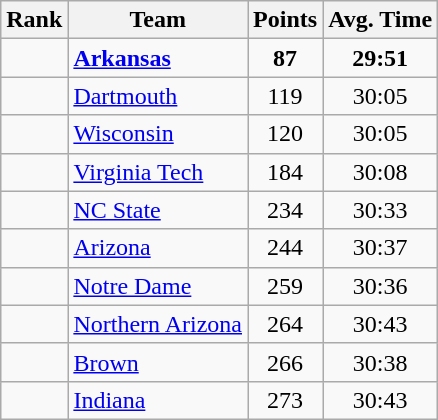<table class="wikitable sortable" style="text-align:center">
<tr>
<th>Rank</th>
<th>Team</th>
<th>Points</th>
<th>Avg. Time</th>
</tr>
<tr>
<td></td>
<td align=left><strong><a href='#'>Arkansas</a></strong></td>
<td><strong>87</strong></td>
<td><strong>29:51</strong></td>
</tr>
<tr>
<td></td>
<td align=left><a href='#'>Dartmouth</a></td>
<td>119</td>
<td>30:05</td>
</tr>
<tr>
<td></td>
<td align=left><a href='#'>Wisconsin</a></td>
<td>120</td>
<td>30:05</td>
</tr>
<tr>
<td></td>
<td align=left><a href='#'>Virginia Tech</a></td>
<td>184</td>
<td>30:08</td>
</tr>
<tr>
<td></td>
<td align=left><a href='#'>NC State</a></td>
<td>234</td>
<td>30:33</td>
</tr>
<tr>
<td></td>
<td align=left><a href='#'>Arizona</a></td>
<td>244</td>
<td>30:37</td>
</tr>
<tr>
<td></td>
<td align=left><a href='#'>Notre Dame</a></td>
<td>259</td>
<td>30:36</td>
</tr>
<tr>
<td></td>
<td align=left><a href='#'>Northern Arizona</a></td>
<td>264</td>
<td>30:43</td>
</tr>
<tr>
<td></td>
<td align=left><a href='#'>Brown</a></td>
<td>266</td>
<td>30:38</td>
</tr>
<tr>
<td></td>
<td align=left><a href='#'>Indiana</a></td>
<td>273</td>
<td>30:43</td>
</tr>
</table>
